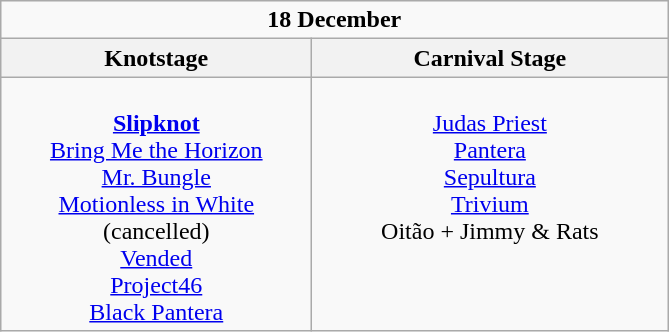<table class="wikitable">
<tr>
<td colspan="4" style="text-align:center;"><strong>18 December</strong></td>
</tr>
<tr>
<th>Knotstage</th>
<th>Carnival Stage</th>
</tr>
<tr>
<td style="text-align:center; vertical-align:top; width:200px;"><br><strong><a href='#'>Slipknot</a></strong><br>
<a href='#'>Bring Me the Horizon</a><br>
<a href='#'>Mr. Bungle</a><br>
<a href='#'>Motionless in White</a> (cancelled)<br>
<a href='#'>Vended</a><br>
<a href='#'>Project46</a><br>
<a href='#'>Black Pantera</a></td>
<td style="text-align:center; vertical-align:top; width:230px;"><br><a href='#'>Judas Priest</a><br>
<a href='#'>Pantera</a><br>
<a href='#'>Sepultura</a><br>
<a href='#'>Trivium</a><br>
Oitão + Jimmy & Rats</td>
</tr>
</table>
